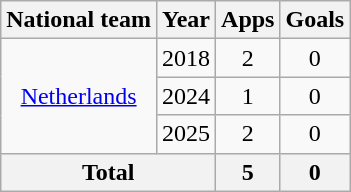<table class="wikitable" style="text-align:center">
<tr>
<th>National team</th>
<th>Year</th>
<th>Apps</th>
<th>Goals</th>
</tr>
<tr>
<td rowspan="3"><a href='#'>Netherlands</a></td>
<td>2018</td>
<td>2</td>
<td>0</td>
</tr>
<tr>
<td>2024</td>
<td>1</td>
<td>0</td>
</tr>
<tr>
<td>2025</td>
<td>2</td>
<td>0</td>
</tr>
<tr>
<th colspan="2">Total</th>
<th>5</th>
<th>0</th>
</tr>
</table>
